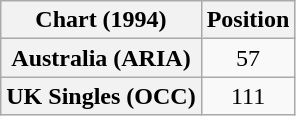<table class="wikitable plainrowheaders" style="text-align:center">
<tr>
<th scope="col">Chart (1994)</th>
<th scope="col">Position</th>
</tr>
<tr>
<th scope="row">Australia (ARIA)</th>
<td>57</td>
</tr>
<tr>
<th scope="row">UK Singles (OCC)</th>
<td>111</td>
</tr>
</table>
